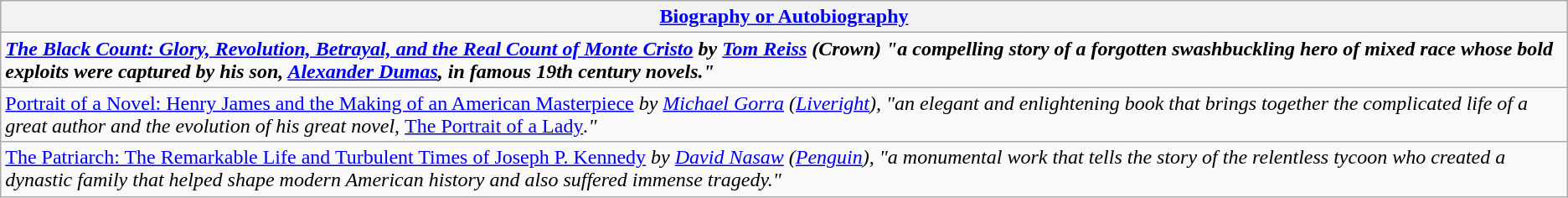<table class="wikitable" style="float:left; float:none;">
<tr>
<th><a href='#'>Biography or Autobiography</a></th>
</tr>
<tr>
<td><strong><em><a href='#'>The Black Count: Glory, Revolution, Betrayal, and the Real Count of Monte Cristo</a><em> by <a href='#'>Tom Reiss</a><strong> (Crown) "a compelling story of a forgotten swashbuckling hero of mixed race whose bold exploits were captured by his son, <a href='#'>Alexander Dumas</a>, in famous 19th century novels."</td>
</tr>
<tr>
<td></em><a href='#'>Portrait of a Novel: Henry James and the Making of an American Masterpiece</a><em> by <a href='#'>Michael Gorra</a> (<a href='#'>Liveright</a>), "an elegant and enlightening book that brings together the complicated life of a great author and the evolution of his great novel, </em><a href='#'>The Portrait of a Lady</a><em>."</td>
</tr>
<tr>
<td></em><a href='#'>The Patriarch: The Remarkable Life and Turbulent Times of Joseph P. Kennedy</a><em> by <a href='#'>David Nasaw</a> (<a href='#'>Penguin</a>), "a monumental work that tells the story of the relentless tycoon who created a dynastic family that helped shape modern American history and also suffered immense tragedy."</td>
</tr>
</table>
